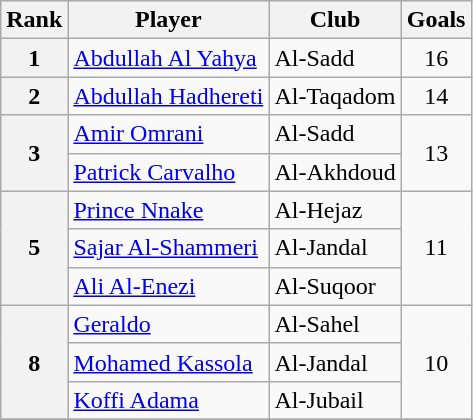<table class=wikitable>
<tr>
<th>Rank</th>
<th>Player</th>
<th>Club</th>
<th>Goals</th>
</tr>
<tr>
<th>1</th>
<td> <a href='#'>Abdullah Al Yahya</a></td>
<td>Al-Sadd</td>
<td align=center>16</td>
</tr>
<tr>
<th>2</th>
<td> <a href='#'>Abdullah Hadhereti</a></td>
<td>Al-Taqadom</td>
<td align=center>14</td>
</tr>
<tr>
<th rowspan=2>3</th>
<td> <a href='#'>Amir Omrani</a></td>
<td>Al-Sadd</td>
<td align=center rowspan=2>13</td>
</tr>
<tr>
<td> <a href='#'>Patrick Carvalho</a></td>
<td>Al-Akhdoud</td>
</tr>
<tr>
<th rowspan=3>5</th>
<td> <a href='#'>Prince Nnake</a></td>
<td>Al-Hejaz</td>
<td align=center rowspan=3>11</td>
</tr>
<tr>
<td> <a href='#'>Sajar Al-Shammeri</a></td>
<td>Al-Jandal</td>
</tr>
<tr>
<td> <a href='#'>Ali Al-Enezi</a></td>
<td>Al-Suqoor</td>
</tr>
<tr>
<th rowspan=3>8</th>
<td> <a href='#'>Geraldo</a></td>
<td>Al-Sahel</td>
<td align=center rowspan=3>10</td>
</tr>
<tr>
<td> <a href='#'>Mohamed Kassola</a></td>
<td>Al-Jandal</td>
</tr>
<tr>
<td> <a href='#'>Koffi Adama</a></td>
<td>Al-Jubail</td>
</tr>
<tr>
</tr>
</table>
